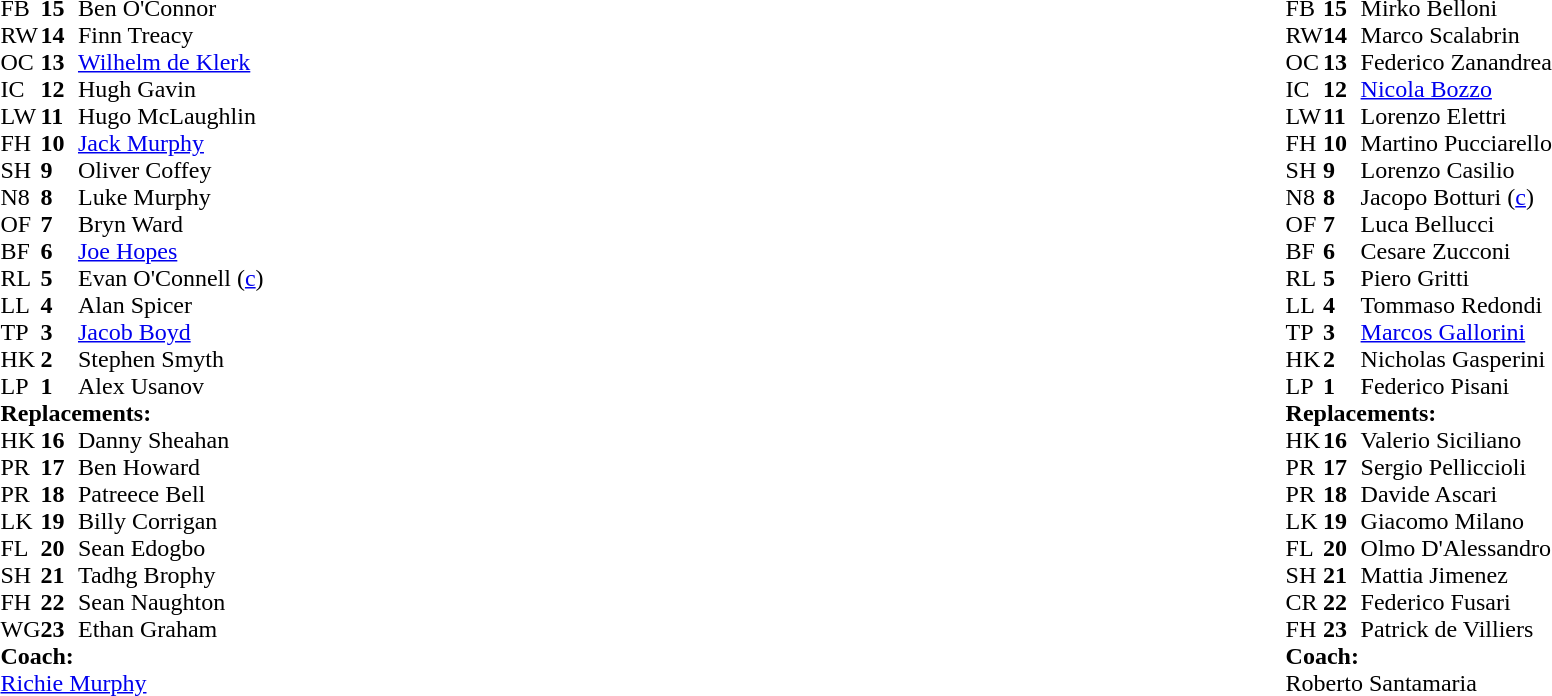<table style="width:100%">
<tr>
<td style="vertical-align:top; width:50%"><br><table cellspacing="0" cellpadding="0">
<tr>
<th width="25"></th>
<th width="25"></th>
</tr>
<tr>
<td>FB</td>
<td><strong>15</strong></td>
<td>Ben O'Connor</td>
</tr>
<tr>
<td>RW</td>
<td><strong>14</strong></td>
<td>Finn Treacy</td>
</tr>
<tr>
<td>OC</td>
<td><strong>13</strong></td>
<td><a href='#'>Wilhelm de Klerk</a></td>
</tr>
<tr>
<td>IC</td>
<td><strong>12</strong></td>
<td>Hugh Gavin</td>
</tr>
<tr>
<td>LW</td>
<td><strong>11</strong></td>
<td>Hugo McLaughlin</td>
<td></td>
<td></td>
</tr>
<tr>
<td>FH</td>
<td><strong>10</strong></td>
<td><a href='#'>Jack Murphy</a></td>
<td></td>
<td></td>
</tr>
<tr>
<td>SH</td>
<td><strong>9</strong></td>
<td>Oliver Coffey</td>
<td></td>
<td></td>
</tr>
<tr>
<td>N8</td>
<td><strong>8</strong></td>
<td>Luke Murphy</td>
<td></td>
<td></td>
</tr>
<tr>
<td>OF</td>
<td><strong>7</strong></td>
<td>Bryn Ward</td>
</tr>
<tr>
<td>BF</td>
<td><strong>6</strong></td>
<td><a href='#'>Joe Hopes</a></td>
</tr>
<tr>
<td>RL</td>
<td><strong>5</strong></td>
<td>Evan O'Connell (<a href='#'>c</a>)</td>
</tr>
<tr>
<td>LL</td>
<td><strong>4</strong></td>
<td>Alan Spicer</td>
<td></td>
<td></td>
</tr>
<tr>
<td>TP</td>
<td><strong>3</strong></td>
<td><a href='#'>Jacob Boyd</a></td>
<td></td>
<td></td>
</tr>
<tr>
<td>HK</td>
<td><strong>2</strong></td>
<td>Stephen Smyth</td>
<td></td>
<td></td>
</tr>
<tr>
<td>LP</td>
<td><strong>1</strong></td>
<td>Alex Usanov</td>
<td></td>
<td></td>
</tr>
<tr>
<td colspan="3"><strong>Replacements:</strong></td>
</tr>
<tr>
<td>HK</td>
<td><strong>16</strong></td>
<td>Danny Sheahan</td>
<td></td>
<td></td>
</tr>
<tr>
<td>PR</td>
<td><strong>17</strong></td>
<td>Ben Howard</td>
<td></td>
<td></td>
</tr>
<tr>
<td>PR</td>
<td><strong>18</strong></td>
<td>Patreece Bell</td>
<td></td>
<td></td>
</tr>
<tr>
<td>LK</td>
<td><strong>19</strong></td>
<td>Billy Corrigan</td>
<td></td>
<td></td>
</tr>
<tr>
<td>FL</td>
<td><strong>20</strong></td>
<td>Sean Edogbo</td>
<td></td>
<td></td>
</tr>
<tr>
<td>SH</td>
<td><strong>21</strong></td>
<td>Tadhg Brophy</td>
<td></td>
<td></td>
</tr>
<tr>
<td>FH</td>
<td><strong>22</strong></td>
<td>Sean Naughton</td>
<td></td>
<td></td>
</tr>
<tr>
<td>WG</td>
<td><strong>23</strong></td>
<td>Ethan Graham</td>
<td></td>
<td></td>
</tr>
<tr>
<td colspan="3"><strong>Coach:</strong></td>
</tr>
<tr>
<td colspan="3"><a href='#'>Richie Murphy</a></td>
</tr>
</table>
</td>
<td style="vertical-align:top"></td>
<td style="vertical-align:top; width:50%"><br><table cellspacing="0" cellpadding="0" style="margin:auto">
<tr>
<th width="25"></th>
<th width="25"></th>
</tr>
<tr>
<td>FB</td>
<td><strong>15</strong></td>
<td>Mirko Belloni</td>
</tr>
<tr>
<td>RW</td>
<td><strong>14</strong></td>
<td>Marco Scalabrin</td>
</tr>
<tr>
<td>OC</td>
<td><strong>13</strong></td>
<td>Federico Zanandrea</td>
</tr>
<tr>
<td>IC</td>
<td><strong>12</strong></td>
<td><a href='#'>Nicola Bozzo</a></td>
<td></td>
<td></td>
</tr>
<tr>
<td>LW</td>
<td><strong>11</strong></td>
<td>Lorenzo Elettri</td>
</tr>
<tr>
<td>FH</td>
<td><strong>10</strong></td>
<td>Martino Pucciarello</td>
<td></td>
<td></td>
</tr>
<tr>
<td>SH</td>
<td><strong>9</strong></td>
<td>Lorenzo Casilio</td>
<td></td>
<td></td>
</tr>
<tr>
<td>N8</td>
<td><strong>8</strong></td>
<td>Jacopo Botturi (<a href='#'>c</a>)</td>
</tr>
<tr>
<td>OF</td>
<td><strong>7</strong></td>
<td>Luca Bellucci</td>
<td></td>
<td></td>
</tr>
<tr>
<td>BF</td>
<td><strong>6</strong></td>
<td>Cesare Zucconi</td>
</tr>
<tr>
<td>RL</td>
<td><strong>5</strong></td>
<td>Piero Gritti</td>
</tr>
<tr>
<td>LL</td>
<td><strong>4</strong></td>
<td>Tommaso Redondi</td>
<td></td>
<td></td>
</tr>
<tr>
<td>TP</td>
<td><strong>3</strong></td>
<td><a href='#'>Marcos Gallorini</a></td>
<td></td>
<td></td>
</tr>
<tr>
<td>HK</td>
<td><strong>2</strong></td>
<td>Nicholas Gasperini</td>
<td></td>
<td></td>
</tr>
<tr>
<td>LP</td>
<td><strong>1</strong></td>
<td>Federico Pisani</td>
<td></td>
<td></td>
</tr>
<tr>
<td colspan="3"><strong>Replacements:</strong></td>
</tr>
<tr>
<td>HK</td>
<td><strong>16</strong></td>
<td>Valerio Siciliano</td>
<td></td>
<td></td>
</tr>
<tr>
<td>PR</td>
<td><strong>17</strong></td>
<td>Sergio Pelliccioli</td>
<td></td>
<td></td>
</tr>
<tr>
<td>PR</td>
<td><strong>18</strong></td>
<td>Davide Ascari</td>
<td></td>
<td></td>
</tr>
<tr>
<td>LK</td>
<td><strong>19</strong></td>
<td>Giacomo Milano</td>
<td></td>
<td></td>
</tr>
<tr>
<td>FL</td>
<td><strong>20</strong></td>
<td>Olmo D'Alessandro</td>
<td></td>
<td></td>
</tr>
<tr>
<td>SH</td>
<td><strong>21</strong></td>
<td>Mattia Jimenez</td>
<td></td>
<td></td>
</tr>
<tr>
<td>CR</td>
<td><strong>22</strong></td>
<td>Federico Fusari</td>
<td></td>
<td></td>
</tr>
<tr>
<td>FH</td>
<td><strong>23</strong></td>
<td>Patrick de Villiers</td>
<td></td>
<td></td>
</tr>
<tr>
<td colspan="3"><strong>Coach:</strong></td>
</tr>
<tr>
<td colspan="3">Roberto Santamaria</td>
</tr>
</table>
</td>
</tr>
</table>
